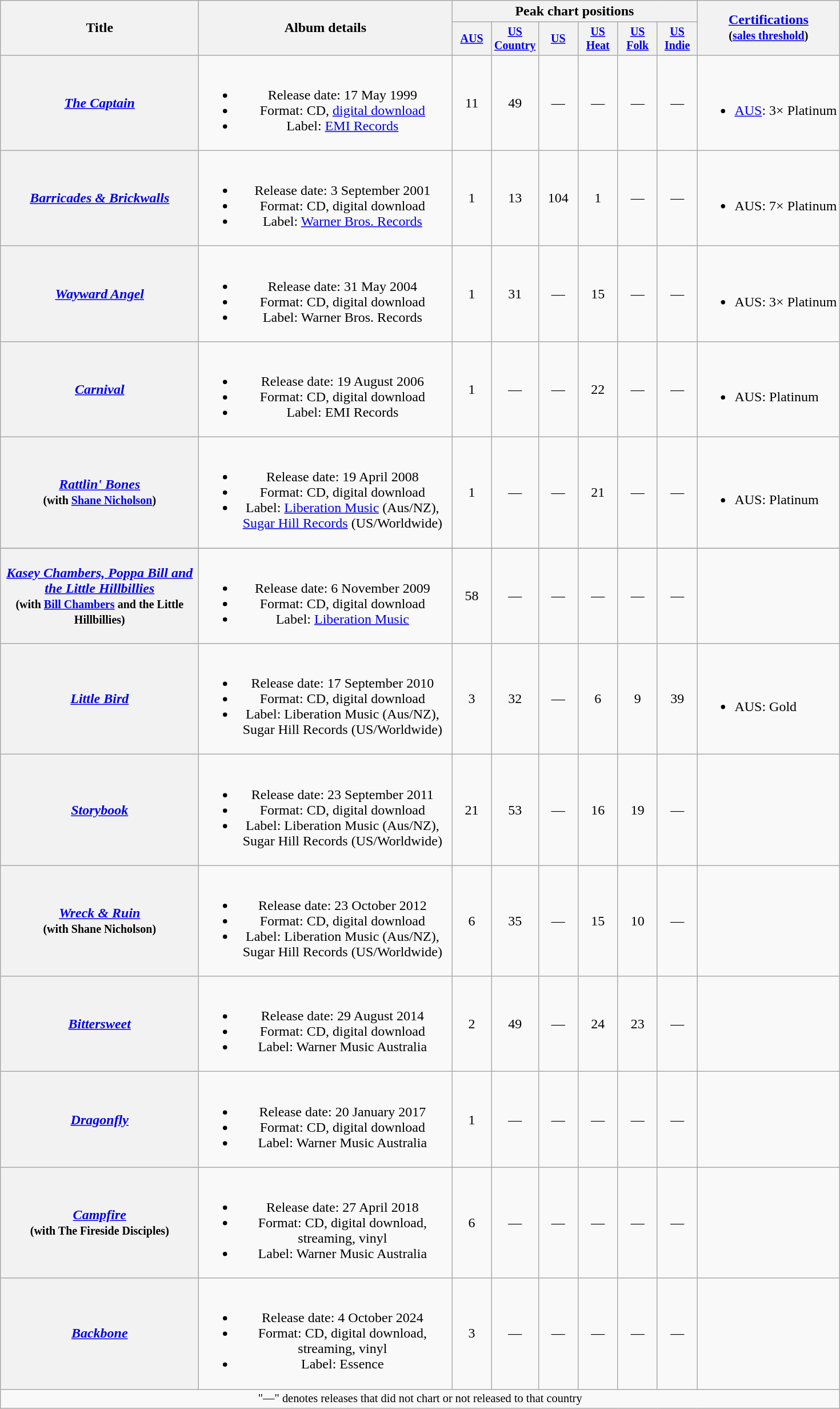<table class="wikitable plainrowheaders" style="text-align:center;">
<tr>
<th rowspan="2" style="width:14em;">Title</th>
<th rowspan="2" style="width:18em;">Album details</th>
<th colspan="6">Peak chart positions</th>
<th rowspan="2"><a href='#'>Certifications</a><br><small>(<a href='#'>sales threshold</a>)</small></th>
</tr>
<tr style="font-size:smaller;">
<th style="width:40px;"><a href='#'>AUS</a><br></th>
<th style="width:40px;"><a href='#'>US Country</a><br></th>
<th style="width:40px;"><a href='#'>US</a><br></th>
<th style="width:40px;"><a href='#'>US<br>Heat</a><br></th>
<th style="width:40px;"><a href='#'>US<br>Folk</a><br></th>
<th style="width:40px;"><a href='#'>US<br>Indie</a><br></th>
</tr>
<tr>
<th scope="row"><em><a href='#'>The Captain</a></em></th>
<td><br><ul><li>Release date: 17 May 1999</li><li>Format: CD, <a href='#'>digital download</a></li><li>Label: <a href='#'>EMI Records</a></li></ul></td>
<td>11</td>
<td>49</td>
<td>—</td>
<td>—</td>
<td>—</td>
<td>—</td>
<td style="text-align:left;"><br><ul><li><a href='#'>AUS</a>: 3× Platinum</li></ul></td>
</tr>
<tr>
<th scope="row"><em><a href='#'>Barricades & Brickwalls</a></em></th>
<td><br><ul><li>Release date: 3 September 2001</li><li>Format: CD, digital download</li><li>Label: <a href='#'>Warner Bros. Records</a></li></ul></td>
<td>1</td>
<td>13</td>
<td>104</td>
<td>1</td>
<td>—</td>
<td>—</td>
<td style="text-align:left;"><br><ul><li>AUS: 7× Platinum</li></ul></td>
</tr>
<tr>
<th scope="row"><em><a href='#'>Wayward Angel</a></em></th>
<td><br><ul><li>Release date: 31 May 2004</li><li>Format: CD, digital download</li><li>Label: Warner Bros. Records</li></ul></td>
<td>1</td>
<td>31</td>
<td>—</td>
<td>15</td>
<td>—</td>
<td>—</td>
<td style="text-align:left;"><br><ul><li>AUS: 3× Platinum</li></ul></td>
</tr>
<tr>
<th scope="row"><em><a href='#'>Carnival</a></em></th>
<td><br><ul><li>Release date: 19 August 2006</li><li>Format: CD, digital download</li><li>Label: EMI Records</li></ul></td>
<td>1</td>
<td>—</td>
<td>—</td>
<td>22</td>
<td>—</td>
<td>—</td>
<td style="text-align:left;"><br><ul><li>AUS: Platinum</li></ul></td>
</tr>
<tr>
<th scope="row"><em><a href='#'>Rattlin' Bones</a></em><br><small>(with <a href='#'>Shane Nicholson</a>)</small></th>
<td><br><ul><li>Release date: 19 April 2008</li><li>Format: CD, digital download</li><li>Label: <a href='#'>Liberation Music</a> (Aus/NZ), <a href='#'>Sugar Hill Records</a> (US/Worldwide)</li></ul></td>
<td>1</td>
<td>—</td>
<td>—</td>
<td>21</td>
<td>—</td>
<td>—</td>
<td style="text-align:left;"><br><ul><li>AUS: Platinum</li></ul></td>
</tr>
<tr>
</tr>
<tr>
<th scope="row"><em><a href='#'>Kasey Chambers, Poppa Bill and the Little Hillbillies</a></em><br><small>(with <a href='#'>Bill Chambers</a> and the Little Hillbillies)</small></th>
<td><br><ul><li>Release date: 6 November 2009</li><li>Format: CD, digital download</li><li>Label: <a href='#'>Liberation Music</a></li></ul></td>
<td>58</td>
<td>—</td>
<td>—</td>
<td>—</td>
<td>—</td>
<td>—</td>
<td style="text-align:left;"></td>
</tr>
<tr>
<th scope="row"><em><a href='#'>Little Bird</a></em></th>
<td><br><ul><li>Release date: 17 September 2010</li><li>Format: CD, digital download</li><li>Label: Liberation Music (Aus/NZ), Sugar Hill Records (US/Worldwide)</li></ul></td>
<td>3</td>
<td>32</td>
<td>—</td>
<td>6</td>
<td>9</td>
<td>39</td>
<td style="text-align:left;"><br><ul><li>AUS: Gold</li></ul></td>
</tr>
<tr>
<th scope="row"><em><a href='#'>Storybook</a></em></th>
<td><br><ul><li>Release date: 23 September 2011</li><li>Format: CD, digital download</li><li>Label: Liberation Music (Aus/NZ), Sugar Hill Records (US/Worldwide)</li></ul></td>
<td>21</td>
<td>53</td>
<td>—</td>
<td>16</td>
<td>19</td>
<td>—</td>
<td style="text-align:left;"></td>
</tr>
<tr>
<th scope="row"><em><a href='#'>Wreck & Ruin</a></em><br><small>(with Shane Nicholson)</small></th>
<td><br><ul><li>Release date: 23 October 2012</li><li>Format: CD, digital download</li><li>Label: Liberation Music (Aus/NZ), Sugar Hill Records (US/Worldwide)</li></ul></td>
<td>6</td>
<td>35</td>
<td>—</td>
<td>15</td>
<td>10</td>
<td>—</td>
<td style="text-align:left;"></td>
</tr>
<tr>
<th scope="row"><em><a href='#'>Bittersweet</a></em></th>
<td><br><ul><li>Release date: 29 August 2014</li><li>Format: CD, digital download</li><li>Label: Warner Music Australia</li></ul></td>
<td>2</td>
<td>49</td>
<td>—</td>
<td>24</td>
<td>23</td>
<td>—</td>
<td style="text-align:left;"></td>
</tr>
<tr>
<th scope="row"><em><a href='#'>Dragonfly</a></em></th>
<td><br><ul><li>Release date: 20 January 2017 </li><li>Format: CD, digital download</li><li>Label: Warner Music Australia</li></ul></td>
<td>1</td>
<td>—</td>
<td>—</td>
<td>—</td>
<td>—</td>
<td>—</td>
<td style="text-align:left;"></td>
</tr>
<tr>
<th scope="row"><em><a href='#'>Campfire</a></em> <br><small>(with The Fireside Disciples)</small></th>
<td><br><ul><li>Release date: 27 April 2018</li><li>Format: CD, digital download, streaming, vinyl</li><li>Label: Warner Music Australia</li></ul></td>
<td>6</td>
<td>—</td>
<td>—</td>
<td>—</td>
<td>—</td>
<td>—</td>
<td style="text-align:left;"></td>
</tr>
<tr>
<th scope="row"><em><a href='#'>Backbone</a></em></th>
<td><br><ul><li>Release date: 4 October 2024</li><li>Format: CD, digital download, streaming, vinyl</li><li>Label: Essence</li></ul></td>
<td>3<br></td>
<td>—</td>
<td>—</td>
<td>—</td>
<td>—</td>
<td>—</td>
<td style="text-align:left;"></td>
</tr>
<tr>
<td colspan="10" style="font-size:85%">"—" denotes releases that did not chart or not released to that country</td>
</tr>
</table>
